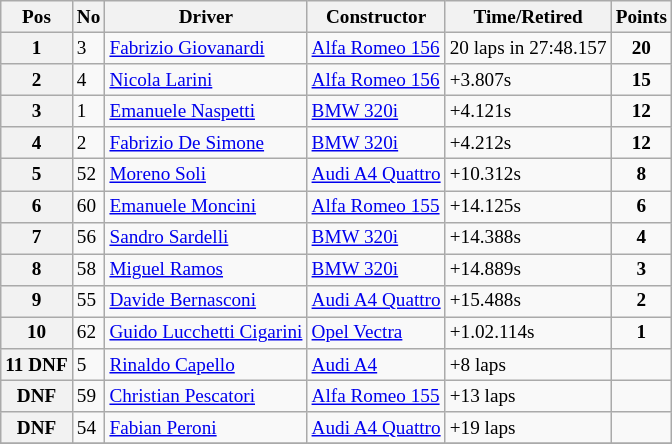<table class="wikitable" style="font-size: 80%;">
<tr>
<th>Pos</th>
<th>No</th>
<th>Driver</th>
<th>Constructor</th>
<th>Time/Retired</th>
<th>Points</th>
</tr>
<tr>
<th>1</th>
<td>3</td>
<td> <a href='#'>Fabrizio Giovanardi</a></td>
<td><a href='#'>Alfa Romeo 156</a></td>
<td>20 laps in 27:48.157</td>
<td align=center><strong>20</strong></td>
</tr>
<tr>
<th>2</th>
<td>4</td>
<td> <a href='#'>Nicola Larini</a></td>
<td><a href='#'>Alfa Romeo 156</a></td>
<td>+3.807s</td>
<td align=center><strong>15</strong></td>
</tr>
<tr>
<th>3</th>
<td>1</td>
<td> <a href='#'>Emanuele Naspetti</a></td>
<td><a href='#'>BMW 320i</a></td>
<td>+4.121s</td>
<td align=center><strong>12</strong></td>
</tr>
<tr>
<th>4</th>
<td>2</td>
<td> <a href='#'>Fabrizio De Simone</a></td>
<td><a href='#'>BMW 320i</a></td>
<td>+4.212s</td>
<td align=center><strong>12</strong></td>
</tr>
<tr>
<th>5</th>
<td>52</td>
<td> <a href='#'>Moreno Soli</a></td>
<td><a href='#'>Audi A4 Quattro</a></td>
<td>+10.312s</td>
<td align=center><strong>8</strong></td>
</tr>
<tr>
<th>6</th>
<td>60</td>
<td> <a href='#'>Emanuele Moncini</a></td>
<td><a href='#'>Alfa Romeo 155</a></td>
<td>+14.125s</td>
<td align=center><strong>6</strong></td>
</tr>
<tr>
<th>7</th>
<td>56</td>
<td> <a href='#'>Sandro Sardelli</a></td>
<td><a href='#'>BMW 320i</a></td>
<td>+14.388s</td>
<td align=center><strong>4</strong></td>
</tr>
<tr>
<th>8</th>
<td>58</td>
<td> <a href='#'>Miguel Ramos</a></td>
<td><a href='#'>BMW 320i</a></td>
<td>+14.889s</td>
<td align=center><strong>3</strong></td>
</tr>
<tr>
<th>9</th>
<td>55</td>
<td> <a href='#'>Davide Bernasconi</a></td>
<td><a href='#'>Audi A4 Quattro</a></td>
<td>+15.488s</td>
<td align=center><strong>2</strong></td>
</tr>
<tr>
<th>10</th>
<td>62</td>
<td> <a href='#'>Guido Lucchetti Cigarini</a></td>
<td><a href='#'>Opel Vectra</a></td>
<td>+1.02.114s</td>
<td align=center><strong>1</strong></td>
</tr>
<tr>
<th>11 DNF</th>
<td>5</td>
<td> <a href='#'>Rinaldo Capello</a></td>
<td><a href='#'>Audi A4</a></td>
<td>+8 laps</td>
<td></td>
</tr>
<tr>
<th>DNF</th>
<td>59</td>
<td> <a href='#'>Christian Pescatori</a></td>
<td><a href='#'>Alfa Romeo 155</a></td>
<td>+13 laps</td>
<td></td>
</tr>
<tr>
<th>DNF</th>
<td>54</td>
<td> <a href='#'>Fabian Peroni</a></td>
<td><a href='#'>Audi A4 Quattro</a></td>
<td>+19 laps</td>
<td></td>
</tr>
<tr>
</tr>
</table>
